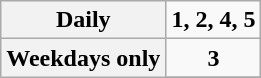<table class="wikitable" style="text-align:center;">
<tr>
<th>Daily</th>
<td><strong>1, 2, 4, 5</strong></td>
</tr>
<tr>
<th rowspan=2>Weekdays only</th>
<td><strong>3</strong></td>
</tr>
<tr>
</tr>
</table>
